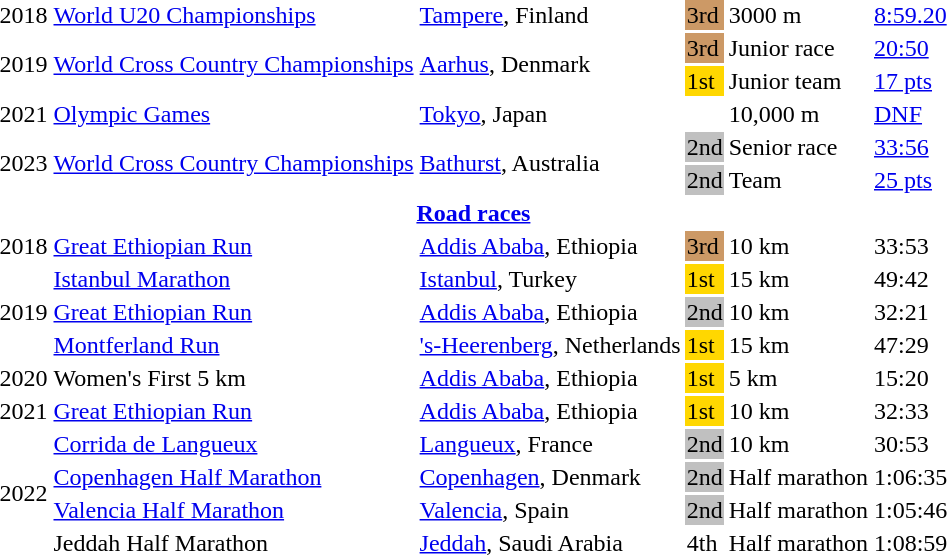<table>
<tr>
<td>2018</td>
<td><a href='#'>World U20 Championships</a></td>
<td><a href='#'>Tampere</a>, Finland</td>
<td bgcolor=cc9966>3rd</td>
<td>3000 m</td>
<td><a href='#'>8:59.20</a></td>
</tr>
<tr>
<td rowspan=2>2019</td>
<td rowspan=2><a href='#'>World Cross Country Championships</a></td>
<td rowspan=2><a href='#'>Aarhus</a>, Denmark</td>
<td bgcolor=cc9966>3rd</td>
<td>Junior race</td>
<td><a href='#'>20:50</a></td>
</tr>
<tr>
<td bgcolor=gold>1st</td>
<td>Junior team</td>
<td><a href='#'>17 pts</a></td>
</tr>
<tr>
<td>2021</td>
<td><a href='#'>Olympic Games</a></td>
<td><a href='#'>Tokyo</a>, Japan</td>
<td></td>
<td>10,000 m</td>
<td><a href='#'>DNF</a></td>
</tr>
<tr>
<td rowspan=2>2023</td>
<td rowspan=2><a href='#'>World Cross Country Championships</a></td>
<td rowspan=2><a href='#'>Bathurst</a>, Australia</td>
<td bgcolor=silver>2nd</td>
<td>Senior race</td>
<td><a href='#'>33:56</a></td>
</tr>
<tr>
<td bgcolor=silver>2nd</td>
<td>Team</td>
<td><a href='#'>25 pts</a></td>
</tr>
<tr>
<th colspan="6"><a href='#'>Road races</a></th>
</tr>
<tr>
<td>2018</td>
<td><a href='#'>Great Ethiopian Run</a></td>
<td><a href='#'>Addis Ababa</a>, Ethiopia</td>
<td bgcolor=cc9966>3rd</td>
<td>10 km</td>
<td>33:53</td>
</tr>
<tr>
<td rowspan=3>2019</td>
<td><a href='#'>Istanbul Marathon</a></td>
<td><a href='#'>Istanbul</a>, Turkey</td>
<td bgcolor=gold>1st</td>
<td>15 km</td>
<td>49:42</td>
</tr>
<tr>
<td><a href='#'>Great Ethiopian Run</a></td>
<td><a href='#'>Addis Ababa</a>, Ethiopia</td>
<td bgcolor=silver>2nd</td>
<td>10 km</td>
<td>32:21</td>
</tr>
<tr>
<td><a href='#'>Montferland Run</a></td>
<td><a href='#'>'s-Heerenberg</a>, Netherlands</td>
<td bgcolor=gold>1st</td>
<td>15 km</td>
<td>47:29</td>
</tr>
<tr>
<td>2020</td>
<td>Women's First 5 km</td>
<td><a href='#'>Addis Ababa</a>, Ethiopia</td>
<td bgcolor=gold>1st</td>
<td>5 km</td>
<td>15:20</td>
</tr>
<tr>
<td>2021</td>
<td><a href='#'>Great Ethiopian Run</a></td>
<td><a href='#'>Addis Ababa</a>, Ethiopia</td>
<td bgcolor=gold>1st</td>
<td>10 km</td>
<td>32:33</td>
</tr>
<tr>
<td rowspan=4>2022</td>
<td><a href='#'>Corrida de Langueux</a></td>
<td><a href='#'>Langueux</a>, France</td>
<td bgcolor=silver>2nd</td>
<td>10 km</td>
<td>30:53</td>
</tr>
<tr>
<td><a href='#'>Copenhagen Half Marathon</a></td>
<td><a href='#'>Copenhagen</a>, Denmark</td>
<td bgcolor=silver>2nd</td>
<td>Half marathon</td>
<td>1:06:35</td>
</tr>
<tr>
<td><a href='#'>Valencia Half Marathon</a></td>
<td><a href='#'>Valencia</a>, Spain</td>
<td bgcolor=silver>2nd</td>
<td>Half marathon</td>
<td>1:05:46</td>
</tr>
<tr>
<td>Jeddah Half Marathon</td>
<td><a href='#'>Jeddah</a>, Saudi Arabia</td>
<td>4th</td>
<td>Half marathon</td>
<td>1:08:59</td>
</tr>
</table>
